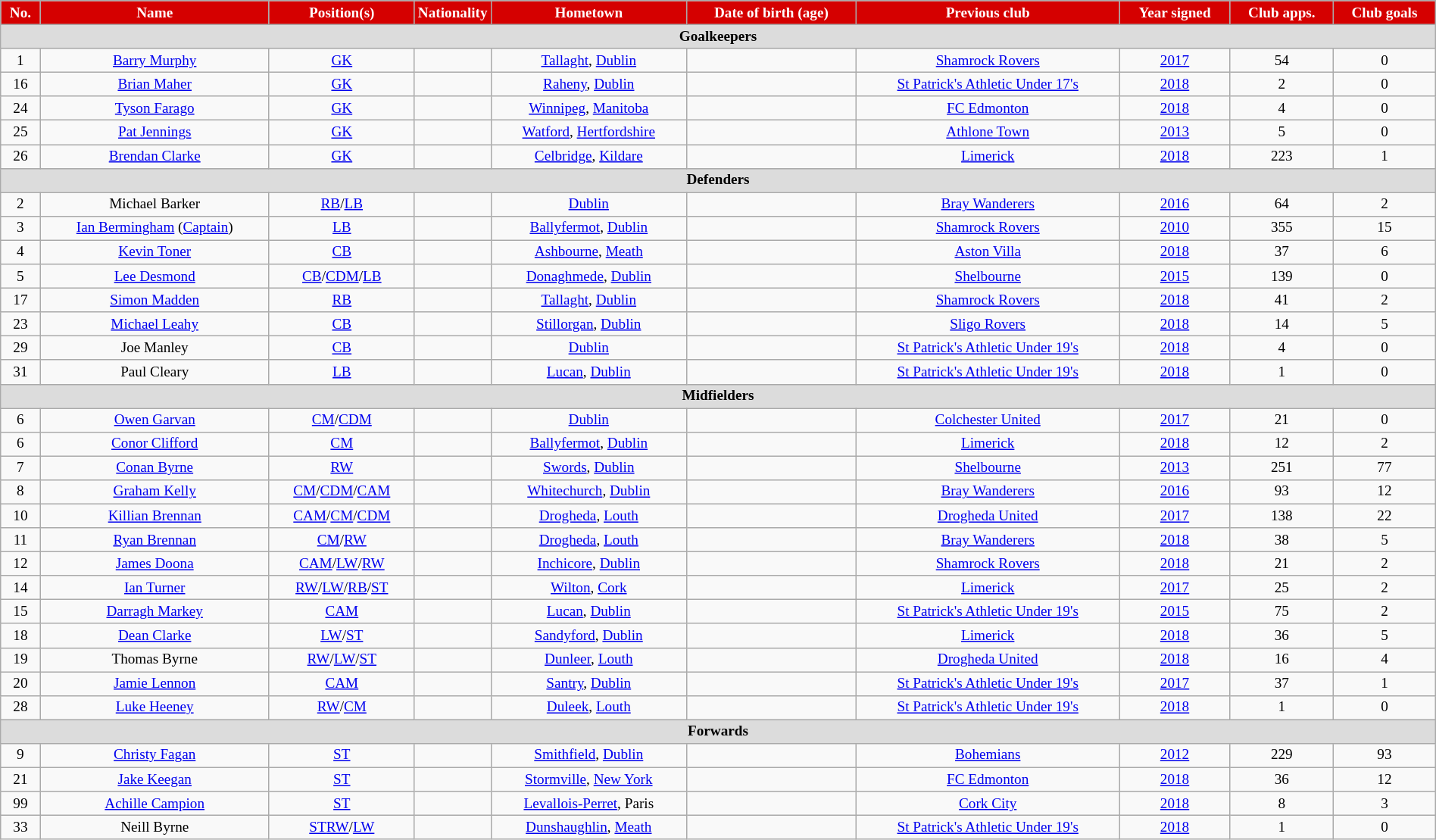<table class="wikitable" style="text-align:center;font-size:80%;width:100%">
<tr>
<th style="background:#d50000;color:white">No.</th>
<th style="background:#d50000;color:white">Name</th>
<th style="background:#d50000;color:white">Position(s)</th>
<th style="background:#d50000;color:white;width:55px">Nationality</th>
<th style="background:#d50000;color:white">Hometown</th>
<th style="background:#d50000;color:white">Date of birth (age)</th>
<th style="background:#d50000;color:white">Previous club</th>
<th style="background:#d50000;color:white">Year signed</th>
<th style="background:#d50000;color:white">Club apps.</th>
<th style="background:#d50000;color:white">Club goals</th>
</tr>
<tr>
<th colspan="14" style="background:#dcdcdc;text-align:center">Goalkeepers</th>
</tr>
<tr>
<td>1</td>
<td><a href='#'>Barry Murphy</a></td>
<td><a href='#'>GK</a></td>
<td></td>
<td><a href='#'>Tallaght</a>, <a href='#'>Dublin</a></td>
<td></td>
<td> <a href='#'>Shamrock Rovers</a></td>
<td><a href='#'>2017</a></td>
<td>54</td>
<td>0</td>
</tr>
<tr>
<td>16</td>
<td><a href='#'>Brian Maher</a></td>
<td><a href='#'>GK</a></td>
<td></td>
<td><a href='#'>Raheny</a>, <a href='#'>Dublin</a></td>
<td></td>
<td> <a href='#'>St Patrick's Athletic Under 17's</a></td>
<td><a href='#'>2018</a></td>
<td>2</td>
<td>0</td>
</tr>
<tr>
<td>24</td>
<td><a href='#'>Tyson Farago</a></td>
<td><a href='#'>GK</a></td>
<td></td>
<td> <a href='#'>Winnipeg</a>, <a href='#'>Manitoba</a></td>
<td></td>
<td> <a href='#'>FC Edmonton</a></td>
<td><a href='#'>2018</a></td>
<td>4</td>
<td>0</td>
</tr>
<tr>
<td>25</td>
<td><a href='#'>Pat Jennings</a></td>
<td><a href='#'>GK</a></td>
<td></td>
<td> <a href='#'>Watford</a>, <a href='#'>Hertfordshire</a></td>
<td></td>
<td> <a href='#'>Athlone Town</a></td>
<td><a href='#'>2013</a></td>
<td>5</td>
<td>0</td>
</tr>
<tr>
<td>26</td>
<td><a href='#'>Brendan Clarke</a></td>
<td><a href='#'>GK</a></td>
<td></td>
<td><a href='#'>Celbridge</a>, <a href='#'>Kildare</a></td>
<td></td>
<td> <a href='#'>Limerick</a></td>
<td><a href='#'>2018</a></td>
<td>223</td>
<td>1</td>
</tr>
<tr>
<th colspan="14" style="background:#dcdcdc;text-align:center">Defenders</th>
</tr>
<tr>
<td>2</td>
<td>Michael Barker</td>
<td><a href='#'>RB</a>/<a href='#'>LB</a></td>
<td></td>
<td><a href='#'>Dublin</a></td>
<td></td>
<td> <a href='#'>Bray Wanderers</a></td>
<td><a href='#'>2016</a></td>
<td>64</td>
<td>2</td>
</tr>
<tr>
<td>3</td>
<td><a href='#'>Ian Bermingham</a> (<a href='#'>Captain</a>)</td>
<td><a href='#'>LB</a></td>
<td></td>
<td><a href='#'>Ballyfermot</a>, <a href='#'>Dublin</a></td>
<td></td>
<td> <a href='#'>Shamrock Rovers</a></td>
<td><a href='#'>2010</a></td>
<td>355</td>
<td>15</td>
</tr>
<tr>
<td>4</td>
<td><a href='#'>Kevin Toner</a></td>
<td><a href='#'>CB</a></td>
<td></td>
<td><a href='#'>Ashbourne</a>, <a href='#'>Meath</a></td>
<td></td>
<td> <a href='#'>Aston Villa</a></td>
<td><a href='#'>2018</a></td>
<td>37</td>
<td>6</td>
</tr>
<tr>
<td>5</td>
<td><a href='#'>Lee Desmond</a></td>
<td><a href='#'>CB</a>/<a href='#'>CDM</a>/<a href='#'>LB</a></td>
<td></td>
<td><a href='#'>Donaghmede</a>, <a href='#'>Dublin</a></td>
<td></td>
<td> <a href='#'>Shelbourne</a></td>
<td><a href='#'>2015</a></td>
<td>139</td>
<td>0</td>
</tr>
<tr>
<td>17</td>
<td><a href='#'>Simon Madden</a></td>
<td><a href='#'>RB</a></td>
<td></td>
<td><a href='#'>Tallaght</a>, <a href='#'>Dublin</a></td>
<td></td>
<td> <a href='#'>Shamrock Rovers</a></td>
<td><a href='#'>2018</a></td>
<td>41</td>
<td>2</td>
</tr>
<tr>
<td>23</td>
<td><a href='#'>Michael Leahy</a></td>
<td><a href='#'>CB</a></td>
<td></td>
<td><a href='#'>Stillorgan</a>, <a href='#'>Dublin</a></td>
<td></td>
<td> <a href='#'>Sligo Rovers</a></td>
<td><a href='#'>2018</a></td>
<td>14</td>
<td>5</td>
</tr>
<tr>
<td>29</td>
<td>Joe Manley</td>
<td><a href='#'>CB</a></td>
<td></td>
<td><a href='#'>Dublin</a></td>
<td></td>
<td> <a href='#'>St Patrick's Athletic Under 19's</a></td>
<td><a href='#'>2018</a></td>
<td>4</td>
<td>0</td>
</tr>
<tr>
<td>31</td>
<td>Paul Cleary</td>
<td><a href='#'>LB</a></td>
<td></td>
<td><a href='#'>Lucan</a>, <a href='#'>Dublin</a></td>
<td></td>
<td> <a href='#'>St Patrick's Athletic Under 19's</a></td>
<td><a href='#'>2018</a></td>
<td>1</td>
<td>0</td>
</tr>
<tr>
<th colspan="14" style="background:#dcdcdc;text-align:center">Midfielders</th>
</tr>
<tr>
<td>6</td>
<td><a href='#'>Owen Garvan</a></td>
<td><a href='#'>CM</a>/<a href='#'>CDM</a></td>
<td></td>
<td><a href='#'>Dublin</a></td>
<td></td>
<td> <a href='#'>Colchester United</a></td>
<td><a href='#'>2017</a></td>
<td>21</td>
<td>0</td>
</tr>
<tr>
<td>6</td>
<td><a href='#'>Conor Clifford</a></td>
<td><a href='#'>CM</a></td>
<td></td>
<td><a href='#'>Ballyfermot</a>, <a href='#'>Dublin</a></td>
<td></td>
<td> <a href='#'>Limerick</a></td>
<td><a href='#'>2018</a></td>
<td>12</td>
<td>2</td>
</tr>
<tr>
<td>7</td>
<td><a href='#'>Conan Byrne</a></td>
<td><a href='#'>RW</a></td>
<td></td>
<td><a href='#'>Swords</a>, <a href='#'>Dublin</a></td>
<td></td>
<td> <a href='#'>Shelbourne</a></td>
<td><a href='#'>2013</a></td>
<td>251</td>
<td>77</td>
</tr>
<tr>
<td>8</td>
<td><a href='#'>Graham Kelly</a></td>
<td><a href='#'>CM</a>/<a href='#'>CDM</a>/<a href='#'>CAM</a></td>
<td></td>
<td><a href='#'>Whitechurch</a>, <a href='#'>Dublin</a></td>
<td></td>
<td> <a href='#'>Bray Wanderers</a></td>
<td><a href='#'>2016</a></td>
<td>93</td>
<td>12</td>
</tr>
<tr>
<td>10</td>
<td><a href='#'>Killian Brennan</a></td>
<td><a href='#'>CAM</a>/<a href='#'>CM</a>/<a href='#'>CDM</a></td>
<td></td>
<td><a href='#'>Drogheda</a>, <a href='#'>Louth</a></td>
<td></td>
<td> <a href='#'>Drogheda United</a></td>
<td><a href='#'>2017</a></td>
<td>138</td>
<td>22</td>
</tr>
<tr>
<td>11</td>
<td><a href='#'>Ryan Brennan</a></td>
<td><a href='#'>CM</a>/<a href='#'>RW</a></td>
<td></td>
<td><a href='#'>Drogheda</a>, <a href='#'>Louth</a></td>
<td></td>
<td> <a href='#'>Bray Wanderers</a></td>
<td><a href='#'>2018</a></td>
<td>38</td>
<td>5</td>
</tr>
<tr>
<td>12</td>
<td><a href='#'>James Doona</a></td>
<td><a href='#'>CAM</a>/<a href='#'>LW</a>/<a href='#'>RW</a></td>
<td></td>
<td><a href='#'>Inchicore</a>, <a href='#'>Dublin</a></td>
<td></td>
<td> <a href='#'>Shamrock Rovers</a></td>
<td><a href='#'>2018</a></td>
<td>21</td>
<td>2</td>
</tr>
<tr>
<td>14</td>
<td><a href='#'>Ian Turner</a></td>
<td><a href='#'>RW</a>/<a href='#'>LW</a>/<a href='#'>RB</a>/<a href='#'>ST</a></td>
<td></td>
<td><a href='#'>Wilton</a>, <a href='#'>Cork</a></td>
<td></td>
<td> <a href='#'>Limerick</a></td>
<td><a href='#'>2017</a></td>
<td>25</td>
<td>2</td>
</tr>
<tr>
<td>15</td>
<td><a href='#'>Darragh Markey</a></td>
<td><a href='#'>CAM</a></td>
<td></td>
<td><a href='#'>Lucan</a>, <a href='#'>Dublin</a></td>
<td></td>
<td> <a href='#'>St Patrick's Athletic Under 19's</a></td>
<td><a href='#'>2015</a></td>
<td>75</td>
<td>2</td>
</tr>
<tr>
<td>18</td>
<td><a href='#'>Dean Clarke</a></td>
<td><a href='#'>LW</a>/<a href='#'>ST</a></td>
<td></td>
<td><a href='#'>Sandyford</a>, <a href='#'>Dublin</a></td>
<td></td>
<td> <a href='#'>Limerick</a></td>
<td><a href='#'>2018</a></td>
<td>36</td>
<td>5</td>
</tr>
<tr>
<td>19</td>
<td>Thomas Byrne</td>
<td><a href='#'>RW</a>/<a href='#'>LW</a>/<a href='#'>ST</a></td>
<td></td>
<td><a href='#'>Dunleer</a>, <a href='#'>Louth</a></td>
<td></td>
<td> <a href='#'>Drogheda United</a></td>
<td><a href='#'>2018</a></td>
<td>16</td>
<td>4</td>
</tr>
<tr>
<td>20</td>
<td><a href='#'>Jamie Lennon</a></td>
<td><a href='#'>CAM</a></td>
<td></td>
<td><a href='#'>Santry</a>, <a href='#'>Dublin</a></td>
<td></td>
<td> <a href='#'>St Patrick's Athletic Under 19's</a></td>
<td><a href='#'>2017</a></td>
<td>37</td>
<td>1</td>
</tr>
<tr>
<td>28</td>
<td><a href='#'>Luke Heeney</a></td>
<td><a href='#'>RW</a>/<a href='#'>CM</a></td>
<td></td>
<td><a href='#'>Duleek</a>, <a href='#'>Louth</a></td>
<td></td>
<td> <a href='#'>St Patrick's Athletic Under 19's</a></td>
<td><a href='#'>2018</a></td>
<td>1</td>
<td>0</td>
</tr>
<tr>
<th colspan="14" style="background:#dcdcdc;text-align:center">Forwards</th>
</tr>
<tr>
<td>9</td>
<td><a href='#'>Christy Fagan</a></td>
<td><a href='#'>ST</a></td>
<td></td>
<td><a href='#'>Smithfield</a>, <a href='#'>Dublin</a></td>
<td></td>
<td> <a href='#'>Bohemians</a></td>
<td><a href='#'>2012</a></td>
<td>229</td>
<td>93</td>
</tr>
<tr>
<td>21</td>
<td><a href='#'>Jake Keegan</a></td>
<td><a href='#'>ST</a></td>
<td></td>
<td> <a href='#'>Stormville</a>, <a href='#'>New York</a></td>
<td></td>
<td> <a href='#'>FC Edmonton</a></td>
<td><a href='#'>2018</a></td>
<td>36</td>
<td>12</td>
</tr>
<tr>
<td>99</td>
<td><a href='#'>Achille Campion</a></td>
<td><a href='#'>ST</a></td>
<td></td>
<td> <a href='#'>Levallois-Perret</a>, Paris</td>
<td></td>
<td> <a href='#'>Cork City</a></td>
<td><a href='#'>2018</a></td>
<td>8</td>
<td>3</td>
</tr>
<tr>
<td>33</td>
<td>Neill Byrne</td>
<td><a href='#'>ST</a><a href='#'>RW</a>/<a href='#'>LW</a></td>
<td></td>
<td><a href='#'>Dunshaughlin</a>, <a href='#'>Meath</a></td>
<td></td>
<td> <a href='#'>St Patrick's Athletic Under 19's</a></td>
<td><a href='#'>2018</a></td>
<td>1</td>
<td>0</td>
</tr>
</table>
